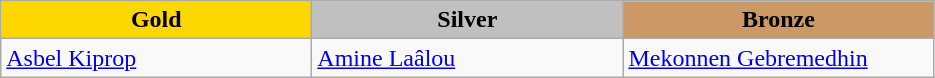<table class="wikitable" style="text-align:left">
<tr align="center">
<td width=200 bgcolor=gold><strong>Gold</strong></td>
<td width=200 bgcolor=silver><strong>Silver</strong></td>
<td width=200 bgcolor=CC9966><strong>Bronze</strong></td>
</tr>
<tr>
<td><a href='#'>Asbel Kiprop</a><br><em></em></td>
<td><a href='#'>Amine Laâlou</a><br><em></em></td>
<td><a href='#'>Mekonnen Gebremedhin</a><br><em></em></td>
</tr>
</table>
